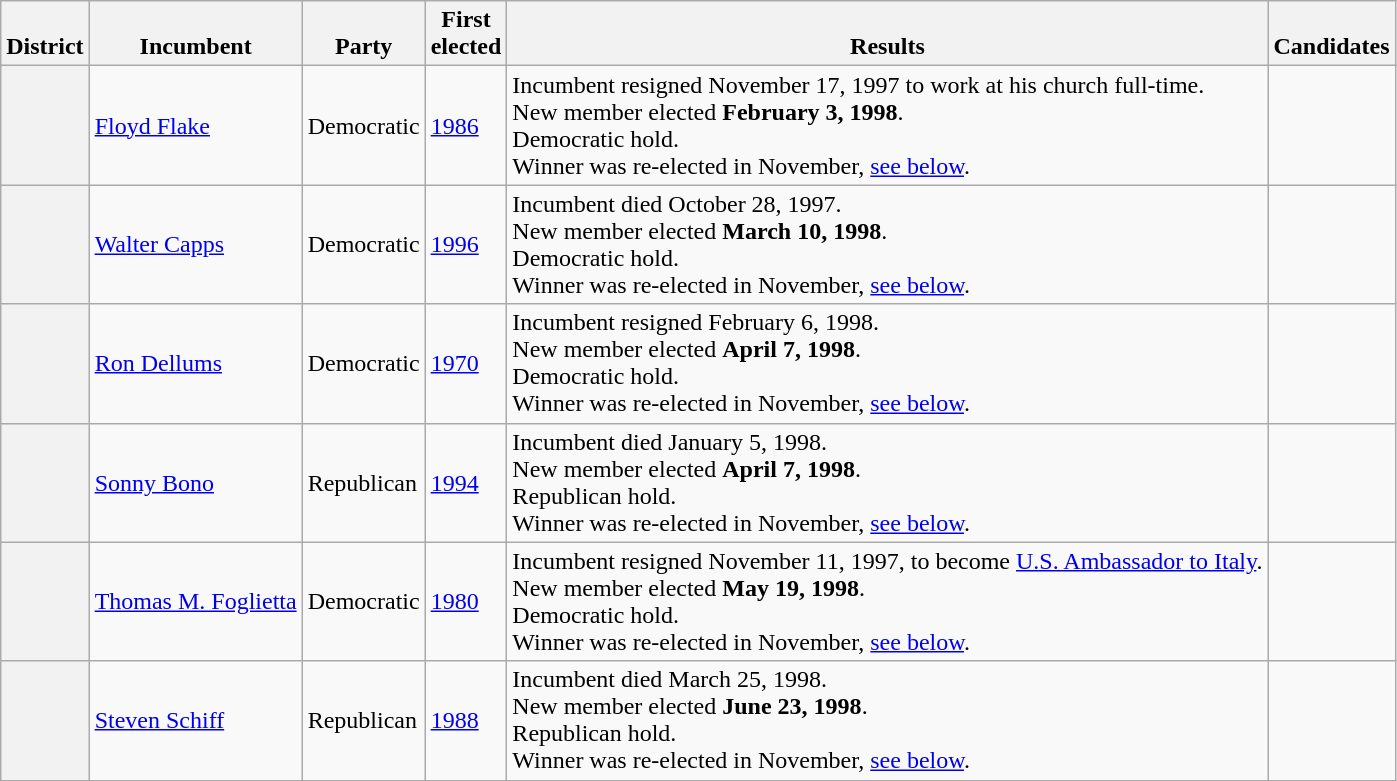<table class=wikitable>
<tr valign=bottom>
<th>District</th>
<th>Incumbent</th>
<th>Party</th>
<th>First<br>elected</th>
<th>Results</th>
<th>Candidates</th>
</tr>
<tr>
<th></th>
<td><a href='#'>Floyd Flake</a></td>
<td>Democratic</td>
<td><a href='#'>1986</a></td>
<td>Incumbent resigned November 17, 1997 to work at his church full-time.<br>New member elected <strong>February 3, 1998</strong>.<br>Democratic hold.<br>Winner was re-elected in November, <a href='#'>see below</a>.</td>
<td nowrap></td>
</tr>
<tr>
<th></th>
<td><a href='#'>Walter Capps</a></td>
<td>Democratic</td>
<td><a href='#'>1996</a></td>
<td>Incumbent died October 28, 1997.<br>New member elected <strong>March 10, 1998</strong>.<br>Democratic hold.<br>Winner was re-elected in November, <a href='#'>see below</a>.</td>
<td nowrap></td>
</tr>
<tr>
<th></th>
<td><a href='#'>Ron Dellums</a></td>
<td>Democratic</td>
<td><a href='#'>1970</a></td>
<td>Incumbent resigned February 6, 1998.<br>New member elected <strong>April 7, 1998</strong>.<br>Democratic hold.<br>Winner was re-elected in November, <a href='#'>see below</a>.</td>
<td nowrap></td>
</tr>
<tr>
<th></th>
<td><a href='#'>Sonny Bono</a></td>
<td>Republican</td>
<td><a href='#'>1994</a></td>
<td>Incumbent died January 5, 1998.<br>New member elected <strong>April 7, 1998</strong>.<br>Republican hold.<br>Winner was re-elected in November, <a href='#'>see below</a>.</td>
<td nowrap></td>
</tr>
<tr>
<th></th>
<td><a href='#'>Thomas M. Foglietta</a></td>
<td>Democratic</td>
<td><a href='#'>1980</a></td>
<td>Incumbent resigned November 11, 1997, to become <a href='#'>U.S. Ambassador to Italy</a>.<br>New member elected <strong>May 19, 1998</strong>.<br>Democratic hold.<br>Winner was re-elected in November, <a href='#'>see below</a>.</td>
<td nowrap></td>
</tr>
<tr>
<th></th>
<td><a href='#'>Steven Schiff</a></td>
<td>Republican</td>
<td><a href='#'>1988</a></td>
<td>Incumbent died March 25, 1998.<br>New member elected <strong>June 23, 1998</strong>.<br>Republican hold.<br>Winner was re-elected in November, <a href='#'>see below</a>.</td>
<td nowrap></td>
</tr>
</table>
